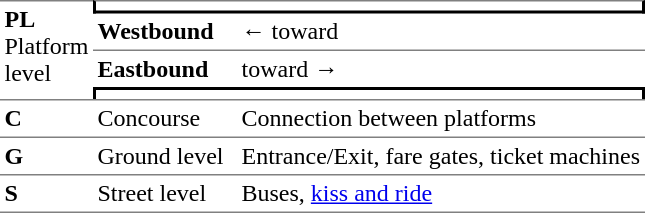<table border="0" cellspacing="0" cellpadding="3">
<tr>
<td rowspan="4" style="border-top:solid 1px gray" width="50" valign="top"><strong>PL</strong> Platform level</td>
<td colspan="2" style="border-top:solid 1px gray;border-right:solid 2px black;border-left:solid 2px black;border-bottom:solid 2px black;text-align:center"></td>
</tr>
<tr>
<td style="border-bottom:solid 1px gray" width="90"><strong>Westbound</strong></td>
<td style="border-bottom:solid 1px gray">←  toward  </td>
</tr>
<tr>
<td><strong>Eastbound</strong></td>
<td>  toward   →</td>
</tr>
<tr>
<td colspan="2" style="border-top:solid 2px black;border-right:solid 2px black;border-left:solid 2px black;text-align:center"></td>
</tr>
<tr>
<td style="border-top:solid 1px gray" valign="top"><strong>C</strong></td>
<td style="border-top:solid 1px gray" valign="top">Concourse</td>
<td style="border-top:solid 1px gray" valign="top">Connection between platforms</td>
</tr>
<tr>
<td style="border-top:solid 1px gray" valign="top"><strong>G</strong></td>
<td style="border-top:solid 1px gray" valign="top">Ground level</td>
<td style="border-top:solid 1px gray" valign="top">Entrance/Exit, fare gates, ticket machines</td>
</tr>
<tr>
<td style="border-top:solid 1px gray;border-bottom:solid 1px gray" valign="top"><strong>S</strong></td>
<td style="border-top:solid 1px gray;border-bottom:solid 1px gray" valign="top">Street level</td>
<td style="border-top:solid 1px gray;border-bottom:solid 1px gray">Buses, <a href='#'>kiss and ride</a></td>
</tr>
</table>
